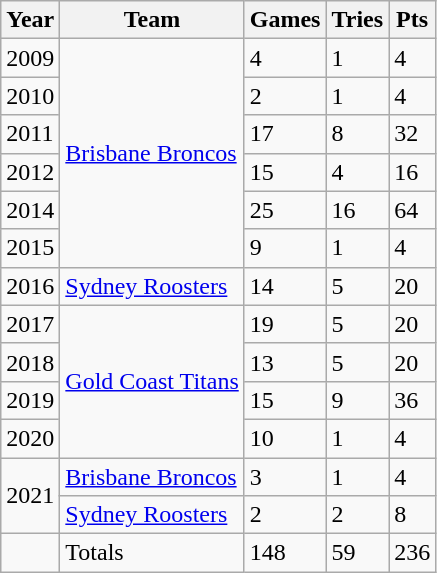<table class="wikitable">
<tr>
<th>Year</th>
<th>Team</th>
<th>Games</th>
<th>Tries</th>
<th>Pts</th>
</tr>
<tr>
<td>2009</td>
<td rowspan="6"> <a href='#'>Brisbane Broncos</a></td>
<td>4</td>
<td>1</td>
<td>4</td>
</tr>
<tr>
<td>2010</td>
<td>2</td>
<td>1</td>
<td>4</td>
</tr>
<tr>
<td>2011</td>
<td>17</td>
<td>8</td>
<td>32</td>
</tr>
<tr>
<td>2012</td>
<td>15</td>
<td>4</td>
<td>16</td>
</tr>
<tr>
<td>2014</td>
<td>25</td>
<td>16</td>
<td>64</td>
</tr>
<tr>
<td>2015</td>
<td>9</td>
<td>1</td>
<td>4</td>
</tr>
<tr>
<td>2016</td>
<td> <a href='#'>Sydney Roosters</a></td>
<td>14</td>
<td>5</td>
<td>20</td>
</tr>
<tr>
<td>2017</td>
<td rowspan="4"> <a href='#'>Gold Coast Titans</a></td>
<td>19</td>
<td>5</td>
<td>20</td>
</tr>
<tr>
<td>2018</td>
<td>13</td>
<td>5</td>
<td>20</td>
</tr>
<tr>
<td>2019</td>
<td>15</td>
<td>9</td>
<td>36</td>
</tr>
<tr>
<td>2020</td>
<td>10</td>
<td>1</td>
<td>4</td>
</tr>
<tr>
<td rowspan="2">2021</td>
<td> <a href='#'>Brisbane Broncos</a></td>
<td>3</td>
<td>1</td>
<td>4</td>
</tr>
<tr>
<td> <a href='#'>Sydney Roosters</a></td>
<td>2</td>
<td>2</td>
<td>8</td>
</tr>
<tr>
<td></td>
<td>Totals</td>
<td>148</td>
<td>59</td>
<td>236</td>
</tr>
</table>
